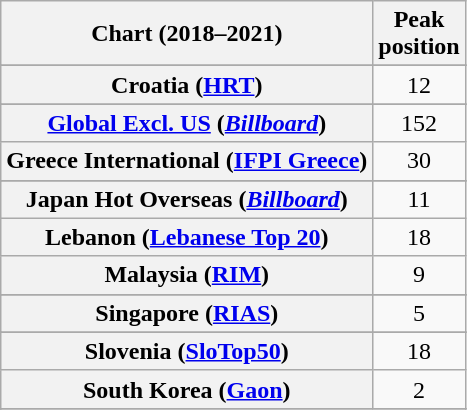<table class="wikitable sortable plainrowheaders" style="text-align:center">
<tr>
<th scope="col">Chart (2018–2021)</th>
<th scope="col">Peak<br>position</th>
</tr>
<tr>
</tr>
<tr>
</tr>
<tr>
</tr>
<tr>
</tr>
<tr>
<th scope="row">Croatia (<a href='#'>HRT</a>)</th>
<td>12</td>
</tr>
<tr>
</tr>
<tr>
</tr>
<tr>
</tr>
<tr>
</tr>
<tr>
<th scope="row"><a href='#'>Global Excl. US</a> (<em><a href='#'>Billboard</a></em>)</th>
<td>152</td>
</tr>
<tr>
<th scope="row">Greece International (<a href='#'>IFPI Greece</a>)</th>
<td>30</td>
</tr>
<tr>
</tr>
<tr>
</tr>
<tr>
</tr>
<tr>
<th scope="row">Japan Hot Overseas (<em><a href='#'>Billboard</a></em>)</th>
<td>11</td>
</tr>
<tr>
<th scope="row">Lebanon (<a href='#'>Lebanese Top 20</a>)</th>
<td>18</td>
</tr>
<tr>
<th scope="row">Malaysia (<a href='#'>RIM</a>)</th>
<td>9</td>
</tr>
<tr>
</tr>
<tr>
</tr>
<tr>
</tr>
<tr>
</tr>
<tr>
</tr>
<tr>
</tr>
<tr>
<th scope="row">Singapore (<a href='#'>RIAS</a>)</th>
<td>5</td>
</tr>
<tr>
</tr>
<tr>
<th scope="row">Slovenia (<a href='#'>SloTop50</a>)</th>
<td>18</td>
</tr>
<tr>
<th scope="row">South Korea (<a href='#'>Gaon</a>)</th>
<td>2</td>
</tr>
<tr>
</tr>
<tr>
</tr>
<tr>
</tr>
<tr>
</tr>
<tr>
</tr>
<tr>
</tr>
</table>
